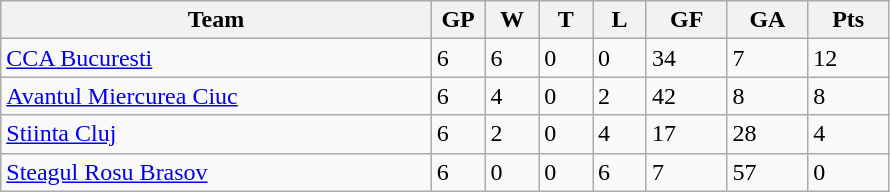<table class="wikitable">
<tr>
<th width="40%">Team</th>
<th width="5%">GP</th>
<th width="5%">W</th>
<th width="5%">T</th>
<th width="5%">L</th>
<th width="7.5%">GF</th>
<th width="7.5%">GA</th>
<th width="7.5%">Pts</th>
</tr>
<tr>
<td><a href='#'>CCA Bucuresti</a></td>
<td>6</td>
<td>6</td>
<td>0</td>
<td>0</td>
<td>34</td>
<td>7</td>
<td>12</td>
</tr>
<tr>
<td><a href='#'>Avantul Miercurea Ciuc</a></td>
<td>6</td>
<td>4</td>
<td>0</td>
<td>2</td>
<td>42</td>
<td>8</td>
<td>8</td>
</tr>
<tr>
<td><a href='#'>Stiinta Cluj</a></td>
<td>6</td>
<td>2</td>
<td>0</td>
<td>4</td>
<td>17</td>
<td>28</td>
<td>4</td>
</tr>
<tr>
<td><a href='#'>Steagul Rosu Brasov</a></td>
<td>6</td>
<td>0</td>
<td>0</td>
<td>6</td>
<td>7</td>
<td>57</td>
<td>0</td>
</tr>
</table>
